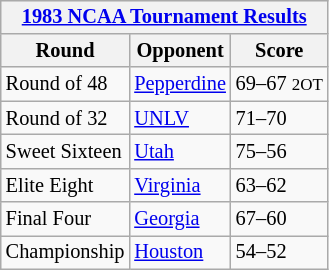<table class="wikitable" style="float:left; font-size:85%; text-align:right;">
<tr>
<th colspan=8 style="text-align:center;"><a href='#'>1983 NCAA Tournament Results</a></th>
</tr>
<tr>
<th>Round</th>
<th>Opponent</th>
<th>Score</th>
</tr>
<tr style="text-align:left;">
<td>Round of 48</td>
<td><a href='#'>Pepperdine</a></td>
<td>69–67 <small>2OT</small></td>
</tr>
<tr style="text-align:left;">
<td>Round of 32</td>
<td><a href='#'>UNLV</a></td>
<td>71–70</td>
</tr>
<tr style="text-align:left;">
<td>Sweet Sixteen</td>
<td><a href='#'>Utah</a></td>
<td>75–56</td>
</tr>
<tr style="text-align:left;">
<td>Elite Eight</td>
<td><a href='#'>Virginia</a></td>
<td>63–62</td>
</tr>
<tr style="text-align:left;">
<td>Final Four</td>
<td><a href='#'>Georgia</a></td>
<td>67–60</td>
</tr>
<tr style="text-align:left;">
<td>Championship</td>
<td><a href='#'>Houston</a></td>
<td>54–52</td>
</tr>
</table>
